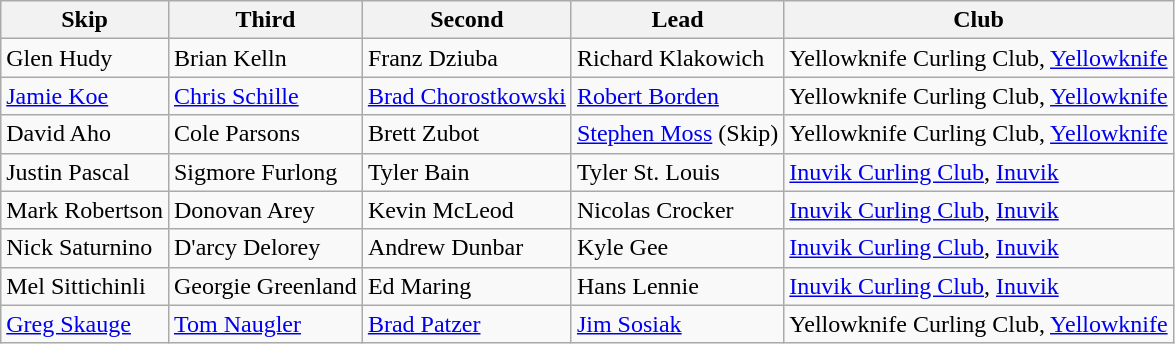<table class="wikitable">
<tr>
<th>Skip</th>
<th>Third</th>
<th>Second</th>
<th>Lead</th>
<th>Club</th>
</tr>
<tr>
<td>Glen Hudy</td>
<td>Brian Kelln</td>
<td>Franz Dziuba</td>
<td>Richard Klakowich</td>
<td>Yellowknife Curling Club, <a href='#'>Yellowknife</a></td>
</tr>
<tr>
<td><a href='#'>Jamie Koe</a></td>
<td><a href='#'>Chris Schille</a></td>
<td><a href='#'>Brad Chorostkowski</a></td>
<td><a href='#'>Robert Borden</a></td>
<td>Yellowknife Curling Club, <a href='#'>Yellowknife</a></td>
</tr>
<tr>
<td>David Aho</td>
<td>Cole Parsons</td>
<td>Brett Zubot</td>
<td><a href='#'>Stephen Moss</a> (Skip)</td>
<td>Yellowknife Curling Club, <a href='#'>Yellowknife</a></td>
</tr>
<tr>
<td>Justin Pascal</td>
<td>Sigmore Furlong</td>
<td>Tyler Bain</td>
<td>Tyler St. Louis</td>
<td><a href='#'>Inuvik Curling Club</a>, <a href='#'>Inuvik</a></td>
</tr>
<tr>
<td>Mark Robertson</td>
<td>Donovan Arey</td>
<td>Kevin McLeod</td>
<td>Nicolas Crocker</td>
<td><a href='#'>Inuvik Curling Club</a>, <a href='#'>Inuvik</a></td>
</tr>
<tr>
<td>Nick Saturnino</td>
<td>D'arcy Delorey</td>
<td>Andrew Dunbar</td>
<td>Kyle Gee</td>
<td><a href='#'>Inuvik Curling Club</a>, <a href='#'>Inuvik</a></td>
</tr>
<tr>
<td>Mel Sittichinli</td>
<td>Georgie Greenland</td>
<td>Ed Maring</td>
<td>Hans Lennie</td>
<td><a href='#'>Inuvik Curling Club</a>, <a href='#'>Inuvik</a></td>
</tr>
<tr>
<td><a href='#'>Greg Skauge</a></td>
<td><a href='#'>Tom Naugler</a></td>
<td><a href='#'>Brad Patzer</a></td>
<td><a href='#'>Jim Sosiak</a></td>
<td>Yellowknife Curling Club, <a href='#'>Yellowknife</a></td>
</tr>
</table>
